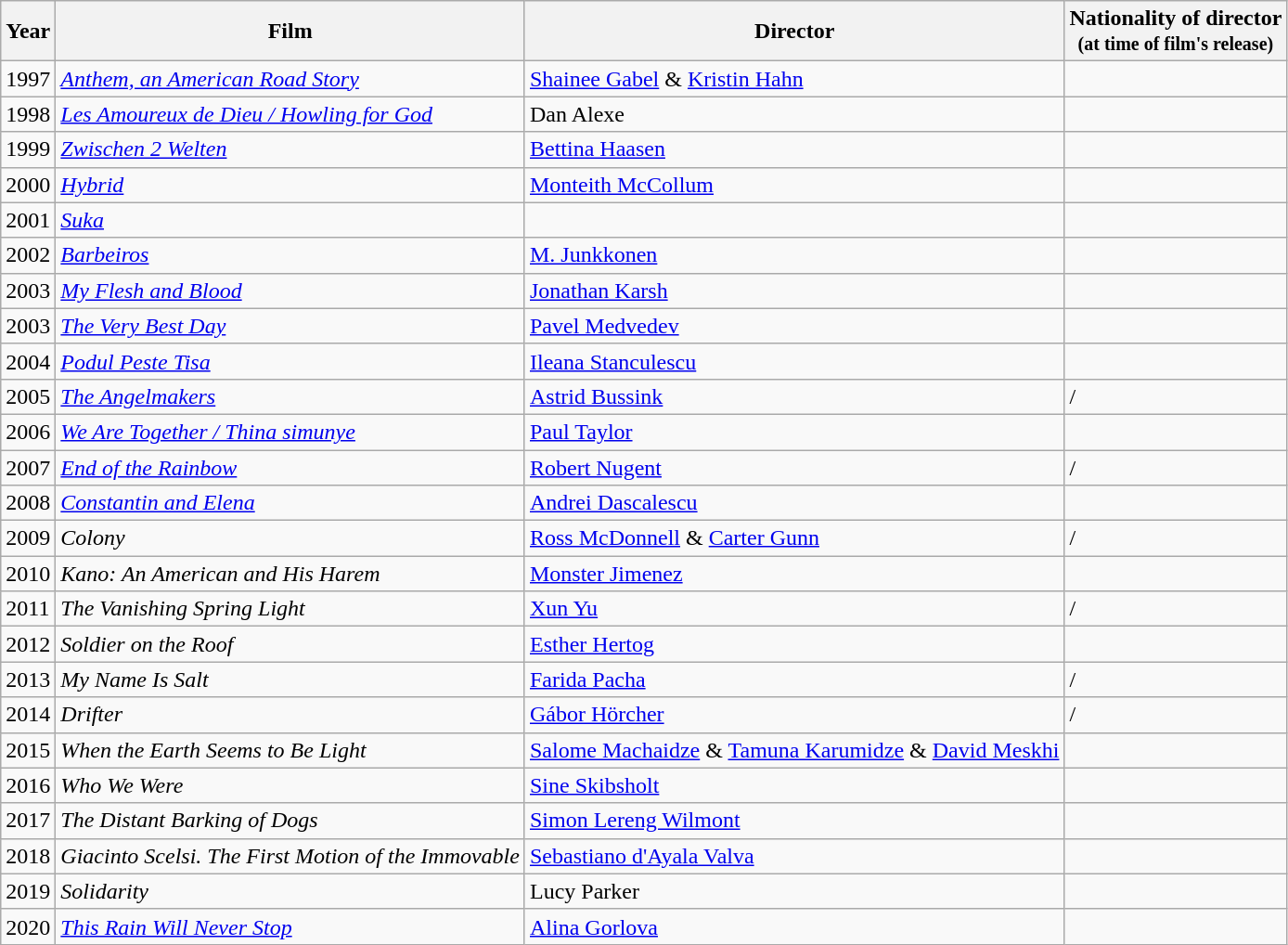<table class="wikitable">
<tr>
<th>Year</th>
<th>Film</th>
<th>Director</th>
<th>Nationality of director<br><small>(at time of film's release)</small></th>
</tr>
<tr>
<td>1997</td>
<td><em><a href='#'>Anthem, an American Road Story</a></em></td>
<td><a href='#'>Shainee Gabel</a> & <a href='#'>Kristin Hahn</a></td>
<td></td>
</tr>
<tr>
<td>1998</td>
<td><em><a href='#'>Les Amoureux de Dieu / Howling for God</a></em></td>
<td>Dan Alexe</td>
<td></td>
</tr>
<tr>
<td>1999</td>
<td><em><a href='#'>Zwischen 2 Welten</a></em></td>
<td><a href='#'>Bettina Haasen</a></td>
<td></td>
</tr>
<tr>
<td>2000</td>
<td><em><a href='#'>Hybrid</a></em></td>
<td><a href='#'>Monteith McCollum</a></td>
<td></td>
</tr>
<tr>
<td>2001</td>
<td><em><a href='#'>Suka</a></em></td>
<td></td>
<td></td>
</tr>
<tr>
<td>2002</td>
<td><em><a href='#'>Barbeiros</a></em></td>
<td><a href='#'>M. Junkkonen</a></td>
<td></td>
</tr>
<tr>
<td>2003</td>
<td><em><a href='#'>My Flesh and Blood</a></em></td>
<td><a href='#'>Jonathan Karsh</a></td>
<td></td>
</tr>
<tr>
<td>2003</td>
<td><em><a href='#'>The Very Best Day</a></em></td>
<td><a href='#'>Pavel Medvedev</a></td>
<td></td>
</tr>
<tr>
<td>2004</td>
<td><em><a href='#'>Podul Peste Tisa</a></em></td>
<td><a href='#'>Ileana Stanculescu</a></td>
<td></td>
</tr>
<tr>
<td>2005</td>
<td><em><a href='#'>The Angelmakers</a></em></td>
<td><a href='#'>Astrid Bussink</a></td>
<td> / </td>
</tr>
<tr>
<td>2006</td>
<td><em><a href='#'>We Are Together / Thina simunye</a></em></td>
<td><a href='#'>Paul Taylor</a></td>
<td></td>
</tr>
<tr>
<td>2007</td>
<td><em><a href='#'>End of the Rainbow</a></em></td>
<td><a href='#'>Robert Nugent</a></td>
<td> / </td>
</tr>
<tr>
<td>2008</td>
<td><em><a href='#'>Constantin and Elena</a></em></td>
<td><a href='#'>Andrei Dascalescu</a></td>
<td></td>
</tr>
<tr>
<td>2009</td>
<td><em>Colony</em></td>
<td><a href='#'>Ross McDonnell</a> & <a href='#'>Carter Gunn</a></td>
<td> / </td>
</tr>
<tr>
<td>2010</td>
<td><em>Kano: An American and His Harem</em></td>
<td><a href='#'>Monster Jimenez</a></td>
<td></td>
</tr>
<tr>
<td>2011</td>
<td><em>The Vanishing Spring Light</em></td>
<td><a href='#'>Xun Yu</a></td>
<td> / </td>
</tr>
<tr>
<td>2012</td>
<td><em>Soldier on the Roof</em></td>
<td><a href='#'>Esther Hertog</a></td>
<td></td>
</tr>
<tr>
<td>2013</td>
<td><em>My Name Is Salt</em></td>
<td><a href='#'>Farida Pacha</a></td>
<td> / </td>
</tr>
<tr>
<td>2014</td>
<td><em>Drifter</em></td>
<td><a href='#'>Gábor Hörcher</a></td>
<td> / </td>
</tr>
<tr>
<td>2015</td>
<td><em>When the Earth Seems to Be Light</em></td>
<td><a href='#'>Salome Machaidze</a> & <a href='#'>Tamuna Karumidze</a> & <a href='#'>David Meskhi</a></td>
<td></td>
</tr>
<tr>
<td>2016</td>
<td><em>Who We Were</em></td>
<td><a href='#'>Sine Skibsholt</a></td>
<td></td>
</tr>
<tr>
<td>2017</td>
<td><em>The Distant Barking of Dogs</em></td>
<td><a href='#'>Simon Lereng Wilmont</a></td>
<td></td>
</tr>
<tr>
<td>2018</td>
<td><em>Giacinto Scelsi. The First Motion of the Immovable</em></td>
<td><a href='#'>Sebastiano d'Ayala Valva</a></td>
<td></td>
</tr>
<tr>
<td>2019</td>
<td><em>Solidarity</em></td>
<td>Lucy Parker</td>
<td></td>
</tr>
<tr>
<td>2020</td>
<td><em><a href='#'>This Rain Will Never Stop</a></em></td>
<td><a href='#'>Alina Gorlova</a></td>
<td></td>
</tr>
</table>
